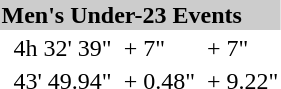<table>
<tr bgcolor="#cccccc">
<td colspan=7><strong>Men's Under-23 Events</strong></td>
</tr>
<tr>
<td></td>
<td></td>
<td>4h 32' 39"</td>
<td></td>
<td>+ 7"</td>
<td></td>
<td>+ 7"</td>
</tr>
<tr>
<td></td>
<td></td>
<td>43' 49.94"</td>
<td></td>
<td>+ 0.48"</td>
<td></td>
<td>+ 9.22"</td>
</tr>
</table>
